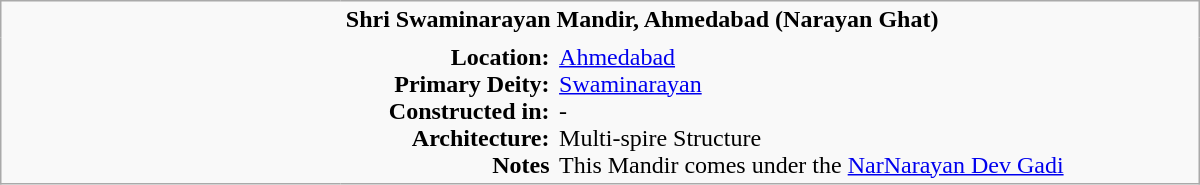<table class="wikitable plain" border="0" width="800">
<tr>
<td width="220px" rowspan="2" style="border:none;"></td>
<td valign="top" colspan=2 style="border:none;"><strong>Shri Swaminarayan Mandir, Ahmedabad (Narayan Ghat)</strong></td>
</tr>
<tr>
<td valign="top" style="text-align:right; border:none;"><strong>Location:</strong> <br><strong>Primary Deity:</strong><br><strong>Constructed in:</strong><br><strong>Architecture:</strong><br><strong>Notes</strong></td>
<td valign="top" style="border:none;"><a href='#'>Ahmedabad</a> <br><a href='#'>Swaminarayan</a> <br>- <br>Multi-spire Structure <br>This Mandir comes under the <a href='#'>NarNarayan Dev Gadi</a></td>
</tr>
</table>
